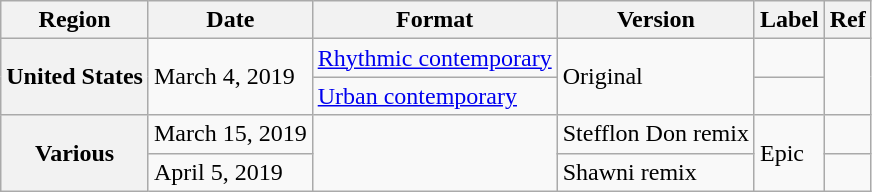<table class="wikitable sortable plainrowheaders">
<tr>
<th>Region</th>
<th>Date</th>
<th>Format</th>
<th>Version</th>
<th>Label</th>
<th>Ref</th>
</tr>
<tr>
<th scope="row" rowspan="2">United States</th>
<td rowspan="2">March 4, 2019</td>
<td><a href='#'>Rhythmic contemporary</a></td>
<td rowspan="2">Original</td>
<td></td>
<td align="center" rowspan="2"></td>
</tr>
<tr>
<td><a href='#'>Urban contemporary</a></td>
<td></td>
</tr>
<tr>
<th scope="row" rowspan="2">Various</th>
<td>March 15, 2019</td>
<td rowspan="2"></td>
<td>Stefflon Don remix</td>
<td rowspan="2">Epic</td>
<td align="center"></td>
</tr>
<tr>
<td>April 5, 2019</td>
<td>Shawni remix</td>
<td align="center"></td>
</tr>
</table>
